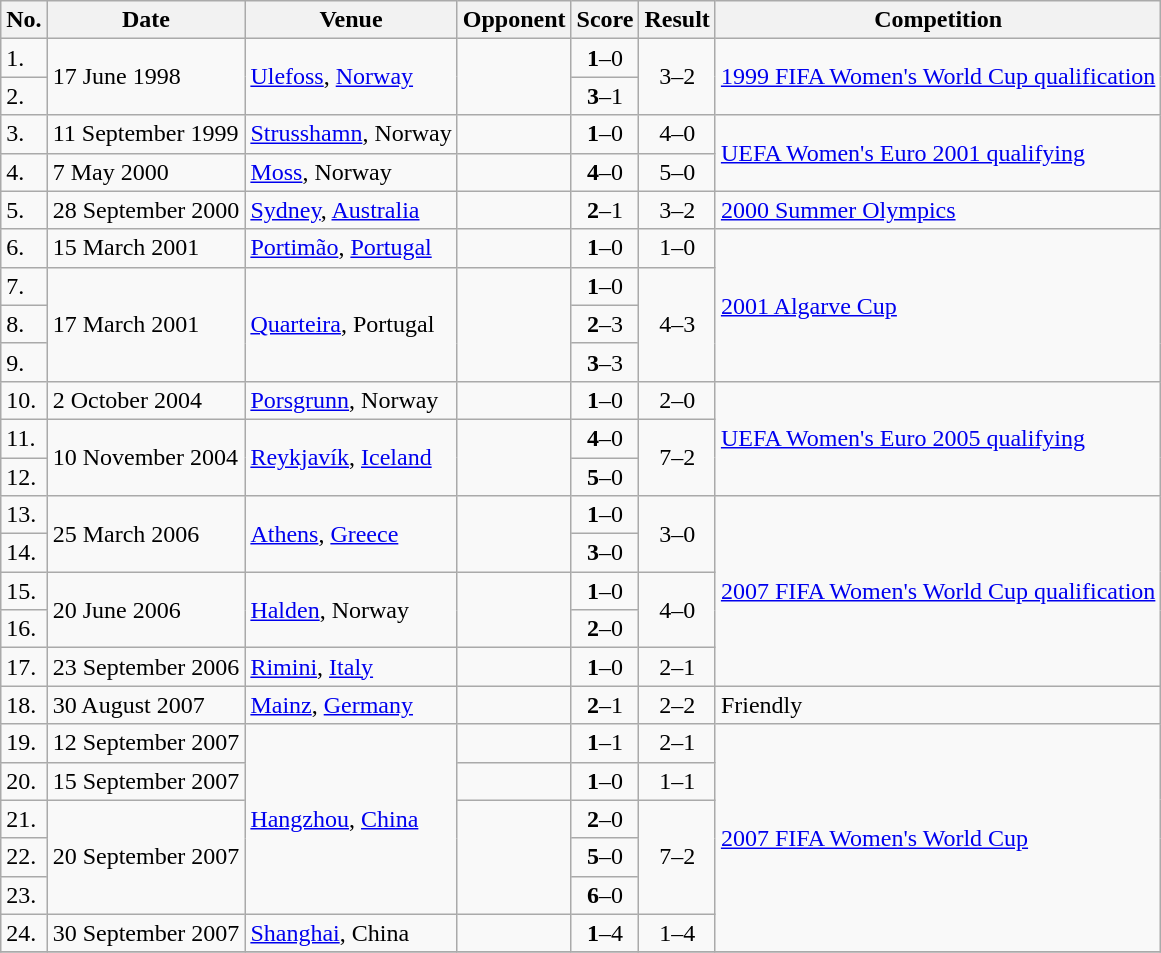<table class="wikitable">
<tr>
<th>No.</th>
<th>Date</th>
<th>Venue</th>
<th>Opponent</th>
<th>Score</th>
<th>Result</th>
<th>Competition</th>
</tr>
<tr>
<td>1.</td>
<td rowspan=2>17 June 1998</td>
<td rowspan=2><a href='#'>Ulefoss</a>, <a href='#'>Norway</a></td>
<td rowspan=2></td>
<td align=center><strong>1</strong>–0</td>
<td rowspan=2 align=center>3–2</td>
<td rowspan=2><a href='#'>1999 FIFA Women's World Cup qualification</a></td>
</tr>
<tr>
<td>2.</td>
<td align=center><strong>3</strong>–1</td>
</tr>
<tr>
<td>3.</td>
<td>11 September 1999</td>
<td><a href='#'>Strusshamn</a>, Norway</td>
<td></td>
<td align=center><strong>1</strong>–0</td>
<td align=center>4–0</td>
<td rowspan=2><a href='#'>UEFA Women's Euro 2001 qualifying</a></td>
</tr>
<tr>
<td>4.</td>
<td>7 May 2000</td>
<td><a href='#'>Moss</a>, Norway</td>
<td></td>
<td align=center><strong>4</strong>–0</td>
<td align=center>5–0</td>
</tr>
<tr>
<td>5.</td>
<td>28 September 2000</td>
<td><a href='#'>Sydney</a>, <a href='#'>Australia</a></td>
<td></td>
<td align=center><strong>2</strong>–1</td>
<td align=center>3–2 </td>
<td><a href='#'>2000 Summer Olympics</a></td>
</tr>
<tr>
<td>6.</td>
<td>15 March 2001</td>
<td><a href='#'>Portimão</a>, <a href='#'>Portugal</a></td>
<td></td>
<td align=center><strong>1</strong>–0</td>
<td align=center>1–0</td>
<td rowspan=4><a href='#'>2001 Algarve Cup</a></td>
</tr>
<tr>
<td>7.</td>
<td rowspan=3>17 March 2001</td>
<td rowspan=3><a href='#'>Quarteira</a>, Portugal</td>
<td rowspan=3></td>
<td align=center><strong>1</strong>–0</td>
<td rowspan=3 align=center>4–3</td>
</tr>
<tr>
<td>8.</td>
<td align=center><strong>2</strong>–3</td>
</tr>
<tr>
<td>9.</td>
<td align=center><strong>3</strong>–3</td>
</tr>
<tr>
<td>10.</td>
<td>2 October 2004</td>
<td><a href='#'>Porsgrunn</a>, Norway</td>
<td></td>
<td align=center><strong>1</strong>–0</td>
<td align=center>2–0</td>
<td rowspan=3><a href='#'>UEFA Women's Euro 2005 qualifying</a></td>
</tr>
<tr>
<td>11.</td>
<td rowspan=2>10 November 2004</td>
<td rowspan=2><a href='#'>Reykjavík</a>, <a href='#'>Iceland</a></td>
<td rowspan=2></td>
<td align=center><strong>4</strong>–0</td>
<td rowspan=2 align=center>7–2</td>
</tr>
<tr>
<td>12.</td>
<td align=center><strong>5</strong>–0</td>
</tr>
<tr>
<td>13.</td>
<td rowspan=2>25 March 2006</td>
<td rowspan=2><a href='#'>Athens</a>, <a href='#'>Greece</a></td>
<td rowspan=2></td>
<td align=center><strong>1</strong>–0</td>
<td rowspan=2 align=center>3–0</td>
<td rowspan=5><a href='#'>2007 FIFA Women's World Cup qualification</a></td>
</tr>
<tr>
<td>14.</td>
<td align=center><strong>3</strong>–0</td>
</tr>
<tr>
<td>15.</td>
<td rowspan=2>20 June 2006</td>
<td rowspan=2><a href='#'>Halden</a>, Norway</td>
<td rowspan=2></td>
<td align=center><strong>1</strong>–0</td>
<td rowspan=2 align=center>4–0</td>
</tr>
<tr>
<td>16.</td>
<td align=center><strong>2</strong>–0</td>
</tr>
<tr>
<td>17.</td>
<td>23 September 2006</td>
<td><a href='#'>Rimini</a>, <a href='#'>Italy</a></td>
<td></td>
<td align=center><strong>1</strong>–0</td>
<td align=center>2–1</td>
</tr>
<tr>
<td>18.</td>
<td>30 August 2007</td>
<td><a href='#'>Mainz</a>, <a href='#'>Germany</a></td>
<td></td>
<td align=center><strong>2</strong>–1</td>
<td align=center>2–2</td>
<td>Friendly</td>
</tr>
<tr>
<td>19.</td>
<td>12 September 2007</td>
<td rowspan=5><a href='#'>Hangzhou</a>, <a href='#'>China</a></td>
<td></td>
<td align=center><strong>1</strong>–1</td>
<td align=center>2–1</td>
<td rowspan=6><a href='#'>2007 FIFA Women's World Cup</a></td>
</tr>
<tr>
<td>20.</td>
<td>15 September 2007</td>
<td></td>
<td align=center><strong>1</strong>–0</td>
<td align=center>1–1</td>
</tr>
<tr>
<td>21.</td>
<td rowspan=3>20 September 2007</td>
<td rowspan=3></td>
<td align=center><strong>2</strong>–0</td>
<td rowspan=3 align=center>7–2</td>
</tr>
<tr>
<td>22.</td>
<td align=center><strong>5</strong>–0</td>
</tr>
<tr>
<td>23.</td>
<td align=center><strong>6</strong>–0</td>
</tr>
<tr>
<td>24.</td>
<td>30 September 2007</td>
<td><a href='#'>Shanghai</a>, China</td>
<td></td>
<td align=center><strong>1</strong>–4</td>
<td align=center>1–4</td>
</tr>
<tr>
</tr>
</table>
